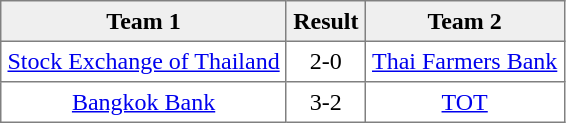<table border="1" cellpadding="4" cellspacing="0" style="text-align:center; border-collapse:collapse;">
<tr style="background:#efefef;">
<th>Team 1</th>
<th>Result</th>
<th>Team 2</th>
</tr>
<tr style="">
<td><a href='#'>Stock Exchange of Thailand</a></td>
<td>2-0</td>
<td><a href='#'>Thai Farmers Bank</a></td>
</tr>
<tr>
<td><a href='#'>Bangkok Bank</a></td>
<td>3-2</td>
<td><a href='#'>TOT</a></td>
</tr>
</table>
